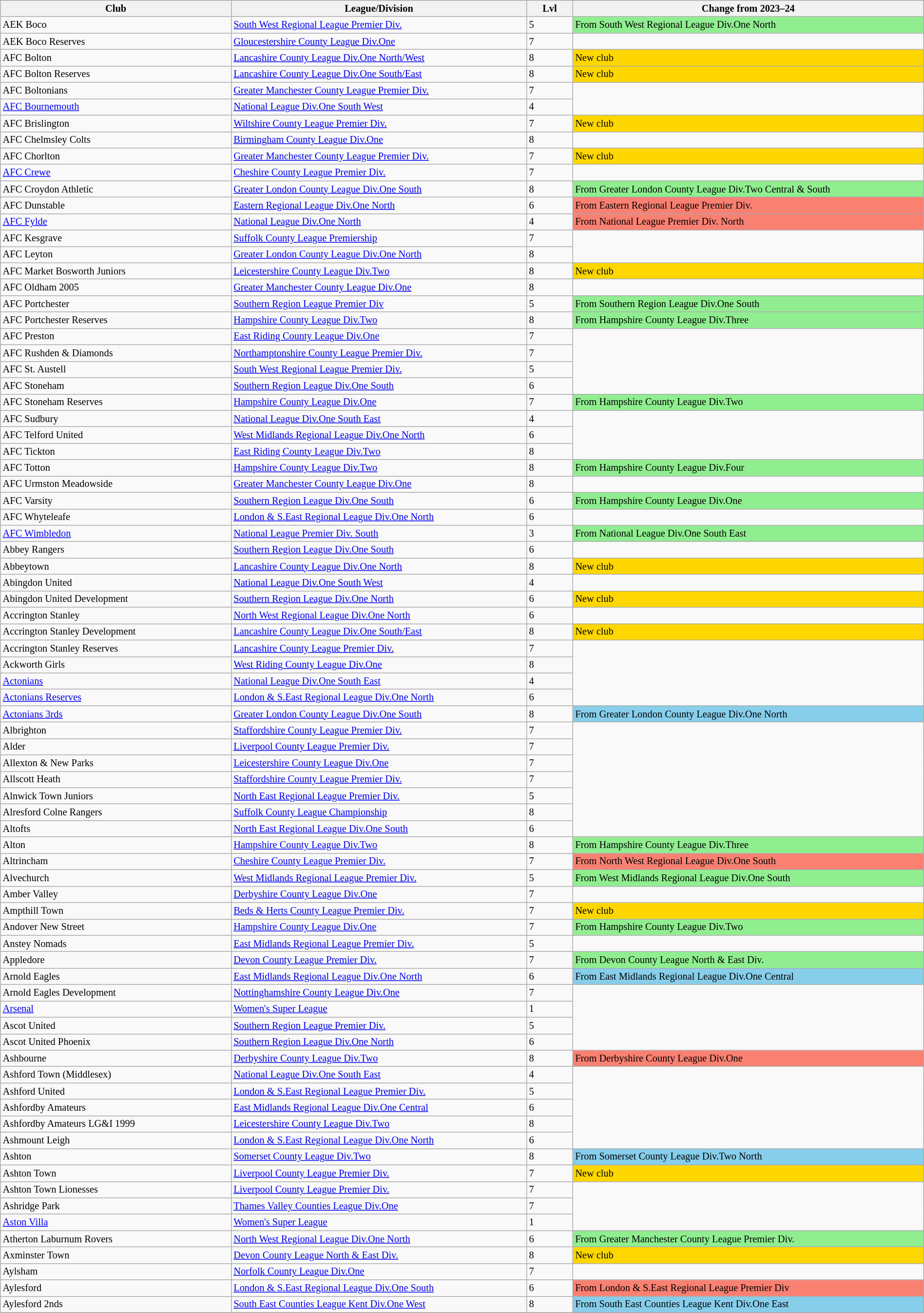<table class="wikitable sortable" width=100% style="font-size:85%">
<tr>
<th width=25%>Club</th>
<th width=32%>League/Division</th>
<th width=5%>Lvl</th>
<th width=38%>Change from 2023–24</th>
</tr>
<tr>
<td>AEK Boco</td>
<td><a href='#'>South West Regional League Premier Div.</a></td>
<td>5</td>
<td style="background:lightgreen">From South West Regional League Div.One North</td>
</tr>
<tr>
<td>AEK Boco Reserves</td>
<td><a href='#'>Gloucestershire County League Div.One</a></td>
<td>7</td>
</tr>
<tr>
<td>AFC Bolton</td>
<td><a href='#'>Lancashire County League Div.One North/West</a></td>
<td>8</td>
<td style="background:gold">New club</td>
</tr>
<tr>
<td>AFC Bolton Reserves</td>
<td><a href='#'>Lancashire County League Div.One South/East</a></td>
<td>8</td>
<td style="background:gold">New club</td>
</tr>
<tr>
<td>AFC Boltonians</td>
<td><a href='#'>Greater Manchester County League Premier Div.</a></td>
<td>7</td>
</tr>
<tr>
<td><a href='#'>AFC Bournemouth</a></td>
<td><a href='#'>National League Div.One South West</a></td>
<td>4</td>
</tr>
<tr>
<td>AFC Brislington</td>
<td><a href='#'>Wiltshire County League Premier Div.</a></td>
<td>7</td>
<td style="background:gold">New club</td>
</tr>
<tr>
<td>AFC Chelmsley Colts</td>
<td><a href='#'>Birmingham County League Div.One</a></td>
<td>8</td>
</tr>
<tr>
<td>AFC Chorlton</td>
<td><a href='#'>Greater Manchester County League Premier Div.</a></td>
<td>7</td>
<td style="background:gold">New club</td>
</tr>
<tr>
<td><a href='#'>AFC Crewe</a></td>
<td><a href='#'>Cheshire County League Premier Div.</a></td>
<td>7</td>
</tr>
<tr>
<td>AFC Croydon Athletic</td>
<td><a href='#'>Greater London County League Div.One South</a></td>
<td>8</td>
<td style="background:lightgreen">From Greater London County League Div.Two Central & South</td>
</tr>
<tr>
<td>AFC Dunstable</td>
<td><a href='#'>Eastern Regional League Div.One North</a></td>
<td>6</td>
<td style="background:salmon">From Eastern Regional League Premier Div.</td>
</tr>
<tr>
<td><a href='#'>AFC Fylde</a></td>
<td><a href='#'>National League Div.One North</a></td>
<td>4</td>
<td style="background:salmon">From National League Premier Div. North</td>
</tr>
<tr>
<td>AFC Kesgrave</td>
<td><a href='#'>Suffolk County League Premiership</a></td>
<td>7</td>
</tr>
<tr>
<td>AFC Leyton</td>
<td><a href='#'>Greater London County League Div.One North</a></td>
<td>8</td>
</tr>
<tr>
<td>AFC Market Bosworth Juniors</td>
<td><a href='#'>Leicestershire County League Div.Two</a></td>
<td>8</td>
<td style="background:gold">New club</td>
</tr>
<tr>
<td>AFC Oldham 2005</td>
<td><a href='#'>Greater Manchester County League Div.One</a></td>
<td>8</td>
</tr>
<tr>
<td>AFC Portchester</td>
<td><a href='#'>Southern Region League Premier Div</a></td>
<td>5</td>
<td style="background:lightgreen">From Southern Region League Div.One South</td>
</tr>
<tr>
<td>AFC Portchester Reserves</td>
<td><a href='#'>Hampshire County League Div.Two</a></td>
<td>8</td>
<td style="background:lightgreen">From Hampshire County League Div.Three</td>
</tr>
<tr>
<td>AFC Preston</td>
<td><a href='#'>East Riding County League Div.One</a></td>
<td>7</td>
</tr>
<tr>
<td>AFC Rushden & Diamonds</td>
<td><a href='#'>Northamptonshire County League Premier Div.</a></td>
<td>7</td>
</tr>
<tr>
<td>AFC St. Austell</td>
<td><a href='#'>South West Regional League Premier Div.</a></td>
<td>5</td>
</tr>
<tr>
<td>AFC Stoneham</td>
<td><a href='#'>Southern Region League Div.One South</a></td>
<td>6</td>
</tr>
<tr>
<td>AFC Stoneham Reserves</td>
<td><a href='#'>Hampshire County League Div.One</a></td>
<td>7</td>
<td style="background:lightgreen">From Hampshire County League Div.Two</td>
</tr>
<tr>
<td>AFC Sudbury</td>
<td><a href='#'>National League Div.One South East</a></td>
<td>4</td>
</tr>
<tr>
<td>AFC Telford United</td>
<td><a href='#'>West Midlands Regional League Div.One North</a></td>
<td>6</td>
</tr>
<tr>
<td>AFC Tickton</td>
<td><a href='#'>East Riding County League Div.Two</a></td>
<td>8</td>
</tr>
<tr>
<td>AFC Totton</td>
<td><a href='#'>Hampshire County League Div.Two</a></td>
<td>8</td>
<td style="background:lightgreen">From Hampshire County League Div.Four</td>
</tr>
<tr>
<td>AFC Urmston Meadowside</td>
<td><a href='#'>Greater Manchester County League Div.One</a></td>
<td>8</td>
</tr>
<tr>
<td>AFC Varsity</td>
<td><a href='#'>Southern Region League Div.One South</a></td>
<td>6</td>
<td style="background:lightgreen">From Hampshire County League Div.One</td>
</tr>
<tr>
<td>AFC Whyteleafe</td>
<td><a href='#'>London & S.East Regional League Div.One North</a></td>
<td>6</td>
</tr>
<tr>
<td><a href='#'>AFC Wimbledon</a></td>
<td><a href='#'>National League Premier Div. South</a></td>
<td>3</td>
<td style="background:lightgreen">From National League Div.One South East</td>
</tr>
<tr>
<td>Abbey Rangers</td>
<td><a href='#'>Southern Region League Div.One South</a></td>
<td>6</td>
</tr>
<tr>
<td>Abbeytown</td>
<td><a href='#'>Lancashire County League Div.One North</a></td>
<td>8</td>
<td style="background:gold">New club</td>
</tr>
<tr>
<td>Abingdon United</td>
<td><a href='#'>National League Div.One South West</a></td>
<td>4</td>
</tr>
<tr>
<td>Abingdon United Development</td>
<td><a href='#'>Southern Region League Div.One North</a></td>
<td>6</td>
<td style="background:gold">New club</td>
</tr>
<tr>
<td>Accrington Stanley</td>
<td><a href='#'>North West Regional League Div.One North</a></td>
<td>6</td>
</tr>
<tr>
<td>Accrington Stanley Development</td>
<td><a href='#'>Lancashire County League Div.One South/East</a></td>
<td>8</td>
<td style="background:gold">New club</td>
</tr>
<tr>
<td>Accrington Stanley Reserves</td>
<td><a href='#'>Lancashire County League Premier Div.</a></td>
<td>7</td>
</tr>
<tr>
<td>Ackworth Girls</td>
<td><a href='#'>West Riding County League Div.One</a></td>
<td>8</td>
</tr>
<tr>
<td><a href='#'>Actonians</a></td>
<td><a href='#'>National League Div.One South East</a></td>
<td>4</td>
</tr>
<tr>
<td><a href='#'>Actonians Reserves</a></td>
<td><a href='#'>London & S.East Regional League Div.One North</a></td>
<td>6</td>
</tr>
<tr>
<td><a href='#'>Actonians 3rds</a></td>
<td><a href='#'>Greater London County League Div.One South</a></td>
<td>8</td>
<td style="background:skyblue">From Greater London County League Div.One North</td>
</tr>
<tr>
<td>Albrighton</td>
<td><a href='#'>Staffordshire County League Premier Div.</a></td>
<td>7</td>
</tr>
<tr>
<td>Alder</td>
<td><a href='#'>Liverpool County League Premier Div.</a></td>
<td>7</td>
</tr>
<tr>
<td>Allexton & New Parks</td>
<td><a href='#'>Leicestershire County League Div.One</a></td>
<td>7</td>
</tr>
<tr>
<td>Allscott Heath</td>
<td><a href='#'>Staffordshire County League Premier Div.</a></td>
<td>7</td>
</tr>
<tr>
<td>Alnwick Town Juniors</td>
<td><a href='#'>North East Regional League Premier Div.</a></td>
<td>5</td>
</tr>
<tr>
<td>Alresford Colne Rangers</td>
<td><a href='#'>Suffolk County League Championship</a></td>
<td>8</td>
</tr>
<tr>
<td>Altofts</td>
<td><a href='#'>North East Regional League Div.One South</a></td>
<td>6</td>
</tr>
<tr>
<td>Alton</td>
<td><a href='#'>Hampshire County League Div.Two</a></td>
<td>8</td>
<td style="background:lightgreen">From Hampshire County League Div.Three</td>
</tr>
<tr>
<td>Altrincham</td>
<td><a href='#'>Cheshire County League Premier Div.</a></td>
<td>7</td>
<td style="background:salmon">From North West Regional League Div.One South</td>
</tr>
<tr>
<td>Alvechurch</td>
<td><a href='#'>West Midlands Regional League Premier Div.</a></td>
<td>5</td>
<td style="background:lightgreen">From West Midlands Regional League Div.One South</td>
</tr>
<tr>
<td>Amber Valley</td>
<td><a href='#'>Derbyshire County League Div.One</a></td>
<td>7</td>
</tr>
<tr>
<td>Ampthill Town</td>
<td><a href='#'>Beds & Herts County League Premier Div.</a></td>
<td>7</td>
<td style="background:gold">New club</td>
</tr>
<tr>
<td>Andover New Street</td>
<td><a href='#'>Hampshire County League Div.One</a></td>
<td>7</td>
<td style="background:lightgreen">From Hampshire County League Div.Two</td>
</tr>
<tr>
<td>Anstey Nomads</td>
<td><a href='#'>East Midlands Regional League Premier Div.</a></td>
<td>5</td>
</tr>
<tr>
<td>Appledore</td>
<td><a href='#'>Devon County League Premier Div.</a></td>
<td>7</td>
<td style="background:lightgreen">From Devon County League North & East Div.</td>
</tr>
<tr>
<td>Arnold Eagles</td>
<td><a href='#'>East Midlands Regional League Div.One North</a></td>
<td>6</td>
<td style="background:skyblue">From East Midlands Regional League Div.One Central</td>
</tr>
<tr>
<td>Arnold Eagles Development</td>
<td><a href='#'>Nottinghamshire County League Div.One</a></td>
<td>7</td>
</tr>
<tr>
<td><a href='#'>Arsenal</a></td>
<td><a href='#'>Women's Super League</a></td>
<td>1</td>
</tr>
<tr>
<td>Ascot United</td>
<td><a href='#'>Southern Region League Premier Div.</a></td>
<td>5</td>
</tr>
<tr>
<td>Ascot United Phoenix</td>
<td><a href='#'>Southern Region League Div.One North</a></td>
<td>6</td>
</tr>
<tr>
<td>Ashbourne</td>
<td><a href='#'>Derbyshire County League Div.Two</a></td>
<td>8</td>
<td style="background:salmon">From Derbyshire County League Div.One</td>
</tr>
<tr>
<td>Ashford Town (Middlesex)</td>
<td><a href='#'>National League Div.One South East</a></td>
<td>4</td>
</tr>
<tr>
<td>Ashford United</td>
<td><a href='#'>London & S.East Regional League Premier Div.</a></td>
<td>5</td>
</tr>
<tr>
<td>Ashfordby Amateurs</td>
<td><a href='#'>East Midlands Regional League Div.One Central</a></td>
<td>6</td>
</tr>
<tr>
<td>Ashfordby Amateurs LG&I 1999</td>
<td><a href='#'>Leicestershire County League Div.Two</a></td>
<td>8</td>
</tr>
<tr>
<td>Ashmount Leigh</td>
<td><a href='#'>London & S.East Regional League Div.One North</a></td>
<td>6</td>
</tr>
<tr>
<td>Ashton</td>
<td><a href='#'>Somerset County League Div.Two</a></td>
<td>8</td>
<td style="background:skyblue">From Somerset County League Div.Two North</td>
</tr>
<tr>
<td>Ashton Town</td>
<td><a href='#'>Liverpool County League Premier Div.</a></td>
<td>7</td>
<td style="background:gold">New club</td>
</tr>
<tr>
<td>Ashton Town Lionesses</td>
<td><a href='#'>Liverpool County League Premier Div.</a></td>
<td>7</td>
</tr>
<tr>
<td>Ashridge Park</td>
<td><a href='#'>Thames Valley Counties League Div.One</a></td>
<td>7</td>
</tr>
<tr>
<td><a href='#'>Aston Villa</a></td>
<td><a href='#'>Women's Super League</a></td>
<td>1</td>
</tr>
<tr>
<td>Atherton Laburnum Rovers</td>
<td><a href='#'>North West Regional League Div.One North</a></td>
<td>6</td>
<td style="background:lightgreen">From Greater Manchester County League Premier Div.</td>
</tr>
<tr>
<td>Axminster Town</td>
<td><a href='#'>Devon County League North & East Div.</a></td>
<td>8</td>
<td style="background:gold">New club</td>
</tr>
<tr>
<td>Aylsham</td>
<td><a href='#'>Norfolk County League Div.One</a></td>
<td>7</td>
</tr>
<tr>
<td>Aylesford</td>
<td><a href='#'>London & S.East Regional League Div.One South</a></td>
<td>6</td>
<td style="background:salmon">From London & S.East Regional League Premier Div</td>
</tr>
<tr>
<td>Aylesford 2nds</td>
<td><a href='#'>South East Counties League Kent Div.One West</a></td>
<td>8</td>
<td style="background:skyblue">From South East Counties League Kent Div.One East</td>
</tr>
<tr>
</tr>
</table>
